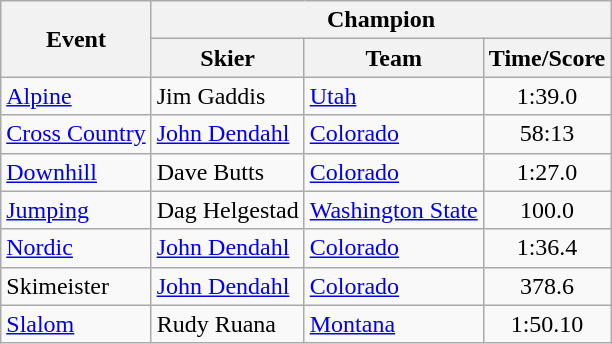<table class="wikitable">
<tr>
<th rowspan="2">Event</th>
<th colspan="3" bgcolor=000000>Champion</th>
</tr>
<tr>
<th>Skier</th>
<th>Team</th>
<th>Time/Score</th>
</tr>
<tr>
<td><a href='#'>Alpine</a></td>
<td>Jim Gaddis</td>
<td><a href='#'>Utah</a></td>
<td align=center>1:39.0</td>
</tr>
<tr>
<td><a href='#'>Cross Country</a></td>
<td><a href='#'>John Dendahl</a></td>
<td><a href='#'>Colorado</a></td>
<td align=center>58:13</td>
</tr>
<tr>
<td><a href='#'>Downhill</a></td>
<td>Dave Butts</td>
<td><a href='#'>Colorado</a></td>
<td align=center>1:27.0</td>
</tr>
<tr>
<td><a href='#'>Jumping</a></td>
<td>Dag Helgestad</td>
<td><a href='#'>Washington State</a></td>
<td align=center>100.0</td>
</tr>
<tr>
<td><a href='#'>Nordic</a></td>
<td><a href='#'>John Dendahl</a></td>
<td><a href='#'>Colorado</a></td>
<td align=center>1:36.4</td>
</tr>
<tr>
<td>Skimeister</td>
<td><a href='#'>John Dendahl</a></td>
<td><a href='#'>Colorado</a></td>
<td align=center>378.6</td>
</tr>
<tr>
<td><a href='#'>Slalom</a></td>
<td>Rudy Ruana</td>
<td><a href='#'>Montana</a></td>
<td align=center>1:50.10</td>
</tr>
</table>
